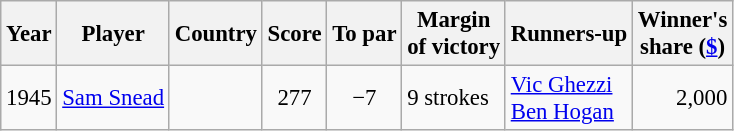<table class="wikitable" style="font-size:95%">
<tr>
<th>Year</th>
<th>Player</th>
<th>Country</th>
<th>Score</th>
<th>To par</th>
<th>Margin<br>of victory</th>
<th>Runners-up</th>
<th>Winner's<br>share (<a href='#'>$</a>)</th>
</tr>
<tr>
<td>1945</td>
<td><a href='#'>Sam Snead</a></td>
<td></td>
<td align=center>277</td>
<td align=center>−7</td>
<td>9 strokes</td>
<td> <a href='#'>Vic Ghezzi</a><br> <a href='#'>Ben Hogan</a></td>
<td align=right>2,000</td>
</tr>
</table>
